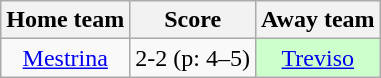<table class="wikitable" style="text-align: center">
<tr>
<th>Home team</th>
<th>Score</th>
<th>Away team</th>
</tr>
<tr>
<td><a href='#'>Mestrina</a></td>
<td>2-2 (p: 4–5)</td>
<td bgcolor="ccffcc"><a href='#'>Treviso</a></td>
</tr>
</table>
